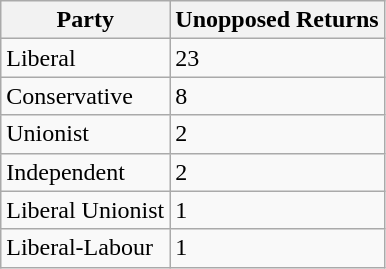<table class="wikitable sortable">
<tr>
<th>Party</th>
<th>Unopposed Returns</th>
</tr>
<tr>
<td>Liberal</td>
<td>23</td>
</tr>
<tr>
<td>Conservative</td>
<td>8</td>
</tr>
<tr>
<td>Unionist</td>
<td>2</td>
</tr>
<tr>
<td>Independent</td>
<td>2</td>
</tr>
<tr>
<td>Liberal Unionist</td>
<td>1</td>
</tr>
<tr>
<td>Liberal-Labour</td>
<td>1</td>
</tr>
</table>
